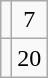<table class="wikitable">
<tr>
<td></td>
<td style="text-align: center;">7</td>
</tr>
<tr>
<td></td>
<td style="text-align: center;">20</td>
</tr>
</table>
